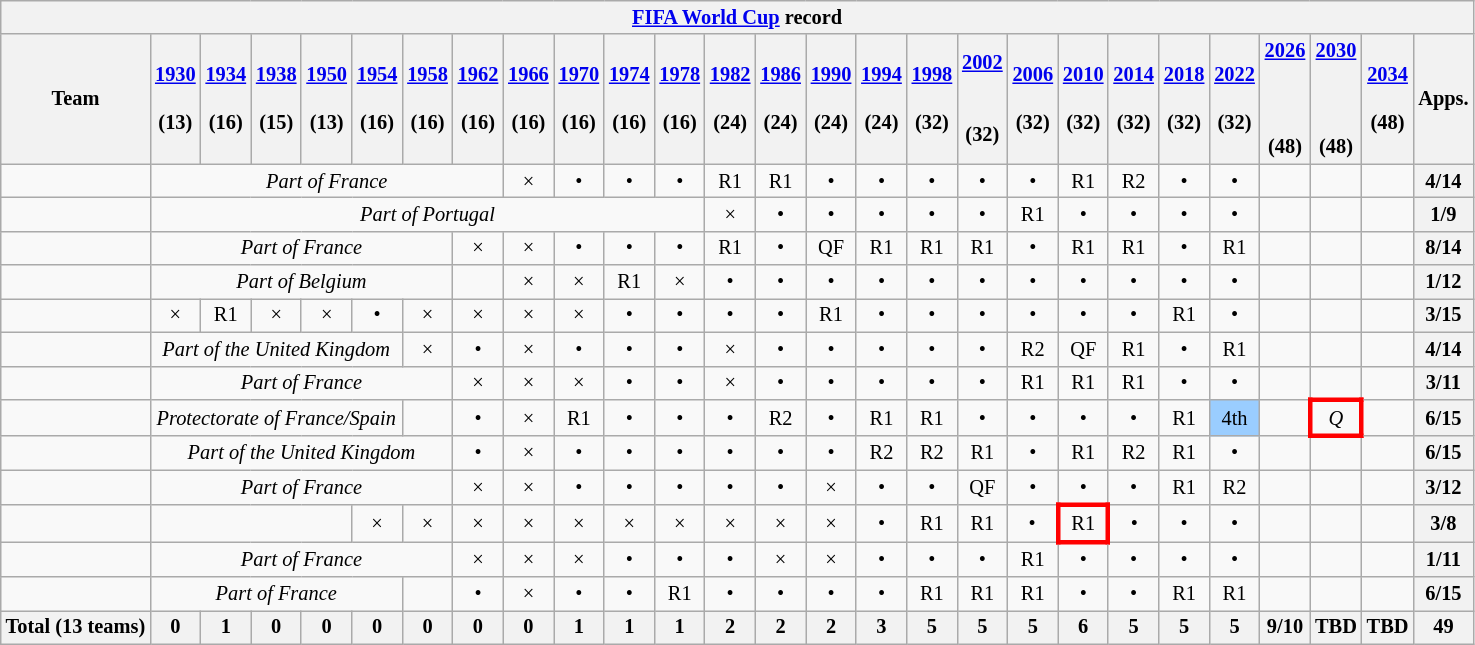<table class="wikitable" style="text-align:center; font-size:85%">
<tr>
<th colspan=27><a href='#'>FIFA World Cup</a> record</th>
</tr>
<tr>
<th>Team</th>
<th><a href='#'>1930</a><br><br>(13)</th>
<th><a href='#'>1934</a><br><br>(16)</th>
<th><a href='#'>1938</a><br><br>(15)</th>
<th><a href='#'>1950</a><br><br>(13)</th>
<th><a href='#'>1954</a><br><br>(16)</th>
<th><a href='#'>1958</a><br><br>(16)</th>
<th><a href='#'>1962</a><br><br>(16)</th>
<th><a href='#'>1966</a><br><br>(16)</th>
<th><a href='#'>1970</a><br><br>(16)</th>
<th><a href='#'>1974</a><br><br>(16)</th>
<th><a href='#'>1978</a><br><br>(16)</th>
<th><a href='#'>1982</a><br><br>(24)</th>
<th><a href='#'>1986</a><br><br>(24)</th>
<th><a href='#'>1990</a><br><br>(24)</th>
<th><a href='#'>1994</a><br><br>(24)</th>
<th><a href='#'>1998</a><br><br>(32)</th>
<th><a href='#'>2002</a><br><br><br>(32)</th>
<th><a href='#'>2006</a><br><br>(32)</th>
<th><a href='#'>2010</a><br><br>(32)</th>
<th><a href='#'>2014</a><br><br>(32)</th>
<th><a href='#'>2018</a><br><br>(32)</th>
<th><a href='#'>2022</a><br><br>(32)</th>
<th><a href='#'>2026</a><br><br><br><br>(48)</th>
<th><a href='#'>2030</a><br><br><br><br>(48)</th>
<th><a href='#'>2034</a><br><br>(48)</th>
<th>Apps.</th>
</tr>
<tr>
<td id="ALG" style="text-align:left;"></td>
<td colspan=7><em>Part of France</em></td>
<td>×</td>
<td>•</td>
<td>•</td>
<td>•</td>
<td>R1<br></td>
<td>R1<br></td>
<td>•</td>
<td>•</td>
<td>•</td>
<td>•</td>
<td>•</td>
<td>R1<br></td>
<td>R2<br></td>
<td>•</td>
<td>•</td>
<td></td>
<td></td>
<td></td>
<th>4/14</th>
</tr>
<tr>
<td id="ANG" style="text-align:left;"></td>
<td colspan=11><em>Part of Portugal</em></td>
<td>×</td>
<td>•</td>
<td>•</td>
<td>•</td>
<td>•</td>
<td>•</td>
<td>R1<br></td>
<td>•</td>
<td>•</td>
<td>•</td>
<td>•</td>
<td></td>
<td></td>
<td></td>
<th>1/9</th>
</tr>
<tr>
<td id="CMR" style="text-align:left;"></td>
<td colspan=6><em>Part of France</em></td>
<td>×</td>
<td>×</td>
<td>•</td>
<td>•</td>
<td>•</td>
<td>R1<br></td>
<td>•</td>
<td>QF<br></td>
<td>R1<br></td>
<td>R1<br></td>
<td>R1<br></td>
<td>•</td>
<td>R1<br></td>
<td>R1<br></td>
<td>•</td>
<td>R1<br></td>
<td></td>
<td></td>
<td></td>
<th>8/14</th>
</tr>
<tr>
<td id="COD" style="text-align:left;"></td>
<td colspan=6><em>Part of Belgium</em></td>
<td></td>
<td>×</td>
<td>×</td>
<td>R1<br></td>
<td>×</td>
<td>•</td>
<td>•</td>
<td>•</td>
<td>•</td>
<td>•</td>
<td>•</td>
<td>•</td>
<td>•</td>
<td>•</td>
<td>•</td>
<td>•</td>
<td></td>
<td></td>
<td></td>
<th>1/12</th>
</tr>
<tr>
<td id="EGY" style="text-align:left;"></td>
<td>×</td>
<td>R1<br></td>
<td>×</td>
<td>×</td>
<td>•</td>
<td>×</td>
<td>×</td>
<td>×</td>
<td>×</td>
<td>•</td>
<td>•</td>
<td>•</td>
<td>•</td>
<td>R1<br></td>
<td>•</td>
<td>•</td>
<td>•</td>
<td>•</td>
<td>•</td>
<td>•</td>
<td>R1<br></td>
<td>•</td>
<td></td>
<td></td>
<td></td>
<th>3/15</th>
</tr>
<tr>
<td id="GHA" style="text-align:left;"></td>
<td colspan=5><em>Part of the United Kingdom</em></td>
<td>×</td>
<td>•</td>
<td>×</td>
<td>•</td>
<td>•</td>
<td>•</td>
<td>×</td>
<td>•</td>
<td>•</td>
<td>•</td>
<td>•</td>
<td>•</td>
<td>R2<br></td>
<td>QF<br></td>
<td>R1<br></td>
<td>•</td>
<td>R1<br></td>
<td></td>
<td></td>
<td></td>
<th>4/14</th>
</tr>
<tr>
<td id="CIV" style="text-align:left;"></td>
<td colspan=6><em>Part of France</em></td>
<td>×</td>
<td>×</td>
<td>×</td>
<td>•</td>
<td>•</td>
<td>×</td>
<td>•</td>
<td>•</td>
<td>•</td>
<td>•</td>
<td>•</td>
<td>R1<br></td>
<td>R1<br></td>
<td>R1<br></td>
<td>•</td>
<td>•</td>
<td></td>
<td></td>
<td></td>
<th>3/11</th>
</tr>
<tr>
<td id="MAR" style="text-align:left;"></td>
<td colspan=5><em>Protectorate of France/Spain</em></td>
<td></td>
<td>•</td>
<td>×</td>
<td>R1<br></td>
<td>•</td>
<td>•</td>
<td>•</td>
<td>R2<br></td>
<td>•</td>
<td>R1<br></td>
<td>R1<br></td>
<td>•</td>
<td>•</td>
<td>•</td>
<td>•</td>
<td>R1<br></td>
<td bgcolor=#9acdff>4th</td>
<td></td>
<td style="border: 3px solid red"><em>Q</em></td>
<td></td>
<th>6/15</th>
</tr>
<tr>
<td id="NGA" style="text-align:left;"></td>
<td colspan=6><em>Part of the United Kingdom</em></td>
<td>•</td>
<td>×</td>
<td>•</td>
<td>•</td>
<td>•</td>
<td>•</td>
<td>•</td>
<td>•</td>
<td>R2<br></td>
<td>R2<br></td>
<td>R1<br></td>
<td>•</td>
<td>R1<br></td>
<td>R2<br></td>
<td>R1<br></td>
<td>•</td>
<td></td>
<td></td>
<td></td>
<th>6/15</th>
</tr>
<tr>
<td id="SEN" style="text-align:left;"></td>
<td colspan=6><em>Part of France</em></td>
<td>×</td>
<td>×</td>
<td>•</td>
<td>•</td>
<td>•</td>
<td>•</td>
<td>•</td>
<td>×</td>
<td>•</td>
<td>•</td>
<td>QF<br></td>
<td>•</td>
<td>•</td>
<td>•</td>
<td>R1<br></td>
<td>R2<br></td>
<td></td>
<td></td>
<td></td>
<th>3/12</th>
</tr>
<tr>
<td id="RSA" style="text-align:left;"></td>
<td colspan=4></td>
<td>×</td>
<td>×</td>
<td>×</td>
<td>×</td>
<td>×</td>
<td>×</td>
<td>×</td>
<td>×</td>
<td>×</td>
<td>×</td>
<td>•</td>
<td>R1<br></td>
<td>R1<br></td>
<td>•</td>
<td style="border: 3px solid red">R1<br></td>
<td>•</td>
<td>•</td>
<td>•</td>
<td></td>
<td></td>
<td></td>
<th>3/8</th>
</tr>
<tr>
<td id="TOG" style="text-align:left;"></td>
<td colspan=6><em>Part of France</em></td>
<td>×</td>
<td>×</td>
<td>×</td>
<td>•</td>
<td>•</td>
<td>•</td>
<td>×</td>
<td>×</td>
<td>•</td>
<td>•</td>
<td>•</td>
<td>R1<br></td>
<td>•</td>
<td>•</td>
<td>•</td>
<td>•</td>
<td></td>
<td></td>
<td></td>
<th>1/11</th>
</tr>
<tr>
<td id="TUN" style="text-align:left;"></td>
<td colspan=5><em>Part of France</em></td>
<td></td>
<td>•</td>
<td>×</td>
<td>•</td>
<td>•</td>
<td>R1<br></td>
<td>•</td>
<td>•</td>
<td>•</td>
<td>•</td>
<td>R1<br></td>
<td>R1<br></td>
<td>R1<br></td>
<td>•</td>
<td>•</td>
<td>R1<br></td>
<td>R1<br></td>
<td></td>
<td></td>
<td></td>
<th>6/15</th>
</tr>
<tr>
<th align=left>Total (13 teams)</th>
<th>0</th>
<th>1</th>
<th>0</th>
<th>0</th>
<th>0</th>
<th>0</th>
<th>0</th>
<th>0</th>
<th>1</th>
<th>1</th>
<th>1</th>
<th>2</th>
<th>2</th>
<th>2</th>
<th>3</th>
<th>5</th>
<th>5</th>
<th>5</th>
<th>6</th>
<th>5</th>
<th>5</th>
<th>5</th>
<th>9/10</th>
<th>TBD</th>
<th>TBD</th>
<th>49</th>
</tr>
</table>
